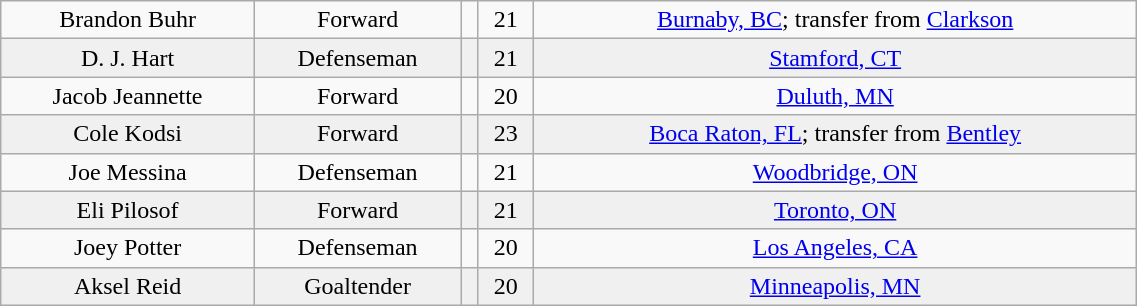<table class="wikitable" width="60%">
<tr align="center" bgcolor="">
<td>Brandon Buhr</td>
<td>Forward</td>
<td></td>
<td>21</td>
<td><a href='#'>Burnaby, BC</a>; transfer from <a href='#'>Clarkson</a></td>
</tr>
<tr align="center" bgcolor="f0f0f0">
<td>D. J. Hart</td>
<td>Defenseman</td>
<td></td>
<td>21</td>
<td><a href='#'>Stamford, CT</a></td>
</tr>
<tr align="center" bgcolor="">
<td>Jacob Jeannette</td>
<td>Forward</td>
<td></td>
<td>20</td>
<td><a href='#'>Duluth, MN</a></td>
</tr>
<tr align="center" bgcolor="f0f0f0">
<td>Cole Kodsi</td>
<td>Forward</td>
<td></td>
<td>23</td>
<td><a href='#'>Boca Raton, FL</a>; transfer from <a href='#'>Bentley</a></td>
</tr>
<tr align="center" bgcolor="">
<td>Joe Messina</td>
<td>Defenseman</td>
<td></td>
<td>21</td>
<td><a href='#'>Woodbridge, ON</a></td>
</tr>
<tr align="center" bgcolor="f0f0f0">
<td>Eli Pilosof</td>
<td>Forward</td>
<td></td>
<td>21</td>
<td><a href='#'>Toronto, ON</a></td>
</tr>
<tr align="center" bgcolor="">
<td>Joey Potter</td>
<td>Defenseman</td>
<td></td>
<td>20</td>
<td><a href='#'>Los Angeles, CA</a></td>
</tr>
<tr align="center" bgcolor="f0f0f0">
<td>Aksel Reid</td>
<td>Goaltender</td>
<td></td>
<td>20</td>
<td><a href='#'>Minneapolis, MN</a></td>
</tr>
</table>
